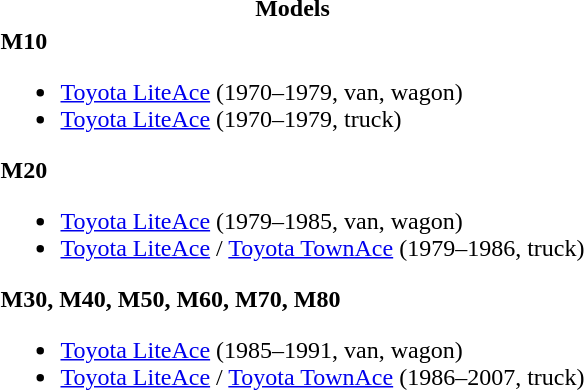<table>
<tr>
<th>Models</th>
</tr>
<tr>
<td><strong>M10</strong><br><ul><li><a href='#'>Toyota LiteAce</a> (1970–1979, van, wagon)</li><li><a href='#'>Toyota LiteAce</a> (1970–1979, truck)</li></ul><strong>M20</strong><ul><li><a href='#'>Toyota LiteAce</a> (1979–1985, van, wagon)</li><li><a href='#'>Toyota LiteAce</a> / <a href='#'>Toyota TownAce</a> (1979–1986, truck)</li></ul><strong>M30, M40, M50, M60, M70, M80</strong><ul><li><a href='#'>Toyota LiteAce</a> (1985–1991, van, wagon)</li><li><a href='#'>Toyota LiteAce</a> / <a href='#'>Toyota TownAce</a> (1986–2007, truck)</li></ul></td>
</tr>
</table>
